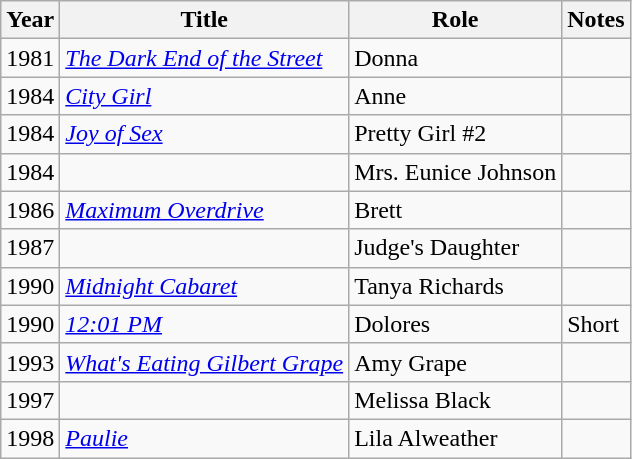<table class="wikitable sortable">
<tr>
<th>Year</th>
<th>Title</th>
<th>Role</th>
<th class="unsortable">Notes</th>
</tr>
<tr>
<td>1981</td>
<td><em><a href='#'>The Dark End of the Street</a></em></td>
<td>Donna</td>
<td></td>
</tr>
<tr>
<td>1984</td>
<td><em><a href='#'>City Girl</a></em></td>
<td>Anne</td>
<td></td>
</tr>
<tr>
<td>1984</td>
<td><em><a href='#'>Joy of Sex</a></em></td>
<td>Pretty Girl #2</td>
<td></td>
</tr>
<tr>
<td>1984</td>
<td><em></em></td>
<td>Mrs. Eunice Johnson</td>
<td></td>
</tr>
<tr>
<td>1986</td>
<td><em><a href='#'>Maximum Overdrive</a></em></td>
<td>Brett</td>
<td></td>
</tr>
<tr>
<td>1987</td>
<td><em></em></td>
<td>Judge's Daughter</td>
<td></td>
</tr>
<tr>
<td>1990</td>
<td><em><a href='#'>Midnight Cabaret</a></em></td>
<td>Tanya Richards</td>
<td></td>
</tr>
<tr>
<td>1990</td>
<td><em><a href='#'>12:01 PM</a></em></td>
<td>Dolores</td>
<td>Short</td>
</tr>
<tr>
<td>1993</td>
<td><em><a href='#'>What's Eating Gilbert Grape</a></em></td>
<td>Amy Grape</td>
<td></td>
</tr>
<tr>
<td>1997</td>
<td><em></em></td>
<td>Melissa Black</td>
<td></td>
</tr>
<tr>
<td>1998</td>
<td><em><a href='#'>Paulie</a></em></td>
<td>Lila Alweather</td>
<td></td>
</tr>
</table>
